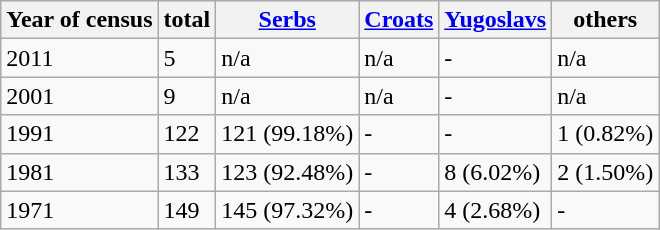<table class="wikitable">
<tr>
<th>Year of census</th>
<th>total</th>
<th><a href='#'>Serbs</a></th>
<th><a href='#'>Croats</a></th>
<th><a href='#'>Yugoslavs</a></th>
<th>others</th>
</tr>
<tr>
<td>2011</td>
<td>5</td>
<td>n/a</td>
<td>n/a</td>
<td>-</td>
<td>n/a</td>
</tr>
<tr>
<td>2001</td>
<td>9</td>
<td>n/a</td>
<td>n/a</td>
<td>-</td>
<td>n/a</td>
</tr>
<tr>
<td>1991</td>
<td>122</td>
<td>121 (99.18%)</td>
<td>-</td>
<td>-</td>
<td>1 (0.82%)</td>
</tr>
<tr>
<td>1981</td>
<td>133</td>
<td>123 (92.48%)</td>
<td>-</td>
<td>8 (6.02%)</td>
<td>2 (1.50%)</td>
</tr>
<tr>
<td>1971</td>
<td>149</td>
<td>145 (97.32%)</td>
<td>-</td>
<td>4 (2.68%)</td>
<td>-</td>
</tr>
</table>
